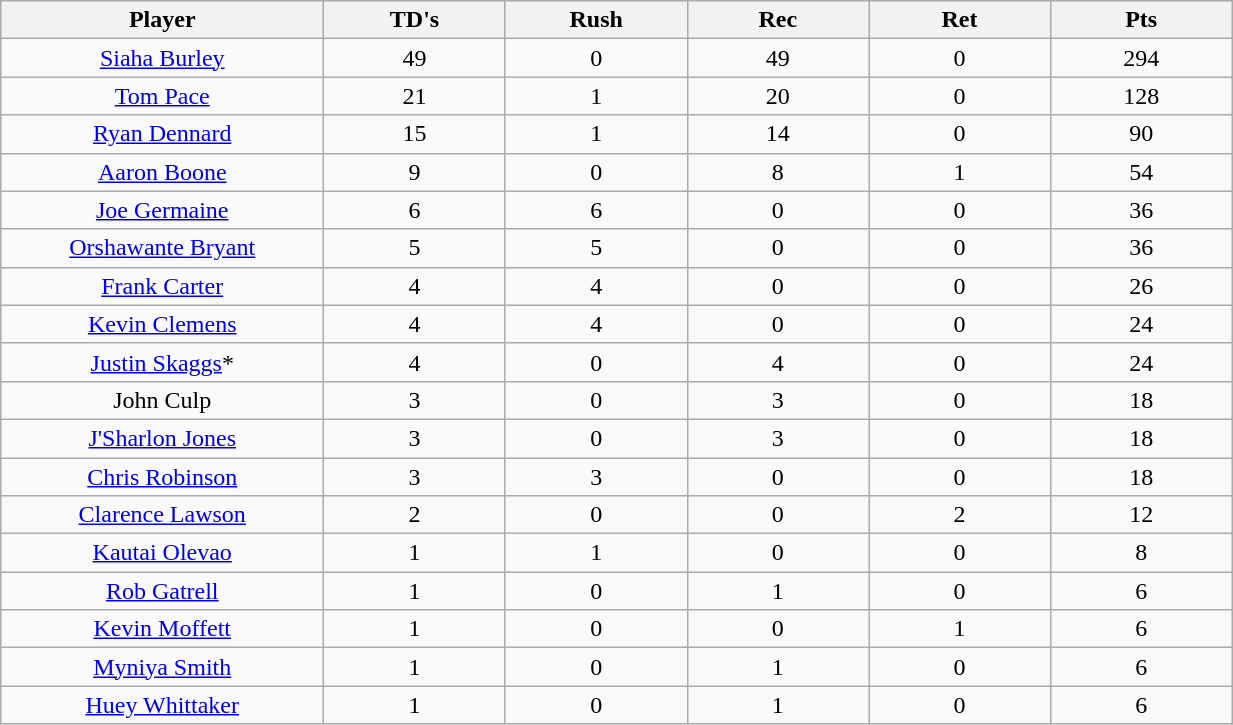<table class="wikitable sortable">
<tr>
<th bgcolor="#DDDDFF" width="16%">Player</th>
<th bgcolor="#DDDDFF" width="9%">TD's</th>
<th bgcolor="#DDDDFF" width="9%">Rush</th>
<th bgcolor="#DDDDFF" width="9%">Rec</th>
<th bgcolor="#DDDDFF" width="9%">Ret</th>
<th bgcolor="#DDDDFF" width="9%">Pts</th>
</tr>
<tr align="center">
<td><a href='#'>Siaha Burley</a></td>
<td>49</td>
<td>0</td>
<td>49</td>
<td>0</td>
<td>294</td>
</tr>
<tr align="center">
<td><a href='#'>Tom Pace</a></td>
<td>21</td>
<td>1</td>
<td>20</td>
<td>0</td>
<td>128</td>
</tr>
<tr align="center">
<td><a href='#'>Ryan Dennard</a></td>
<td>15</td>
<td>1</td>
<td>14</td>
<td>0</td>
<td>90</td>
</tr>
<tr align="center">
<td><a href='#'>Aaron Boone</a></td>
<td>9</td>
<td>0</td>
<td>8</td>
<td>1</td>
<td>54</td>
</tr>
<tr align="center">
<td><a href='#'>Joe Germaine</a></td>
<td>6</td>
<td>6</td>
<td>0</td>
<td>0</td>
<td>36</td>
</tr>
<tr align="center">
<td><a href='#'>Orshawante Bryant</a></td>
<td>5</td>
<td>5</td>
<td>0</td>
<td>0</td>
<td>36</td>
</tr>
<tr align="center">
<td><a href='#'>Frank Carter</a></td>
<td>4</td>
<td>4</td>
<td>0</td>
<td>0</td>
<td>26</td>
</tr>
<tr align="center">
<td><a href='#'>Kevin Clemens</a></td>
<td>4</td>
<td>4</td>
<td>0</td>
<td>0</td>
<td>24</td>
</tr>
<tr align="center">
<td><a href='#'>Justin Skaggs</a>*</td>
<td>4</td>
<td>0</td>
<td>4</td>
<td>0</td>
<td>24</td>
</tr>
<tr align="center">
<td>John Culp</td>
<td>3</td>
<td>0</td>
<td>3</td>
<td>0</td>
<td>18</td>
</tr>
<tr align="center">
<td><a href='#'>J'Sharlon Jones</a></td>
<td>3</td>
<td>0</td>
<td>3</td>
<td>0</td>
<td>18</td>
</tr>
<tr align="center">
<td><a href='#'>Chris Robinson</a></td>
<td>3</td>
<td>3</td>
<td>0</td>
<td>0</td>
<td>18</td>
</tr>
<tr align="center">
<td><a href='#'>Clarence Lawson</a></td>
<td>2</td>
<td>0</td>
<td>0</td>
<td>2</td>
<td>12</td>
</tr>
<tr align="center">
<td><a href='#'>Kautai Olevao</a></td>
<td>1</td>
<td>1</td>
<td>0</td>
<td>0</td>
<td>8</td>
</tr>
<tr align="center">
<td><a href='#'>Rob Gatrell</a></td>
<td>1</td>
<td>0</td>
<td>1</td>
<td>0</td>
<td>6</td>
</tr>
<tr align="center">
<td><a href='#'>Kevin Moffett</a></td>
<td>1</td>
<td>0</td>
<td>0</td>
<td>1</td>
<td>6</td>
</tr>
<tr align="center">
<td><a href='#'>Myniya Smith</a></td>
<td>1</td>
<td>0</td>
<td>1</td>
<td>0</td>
<td>6</td>
</tr>
<tr align="center">
<td><a href='#'>Huey Whittaker</a></td>
<td>1</td>
<td>0</td>
<td>1</td>
<td>0</td>
<td>6</td>
</tr>
</table>
